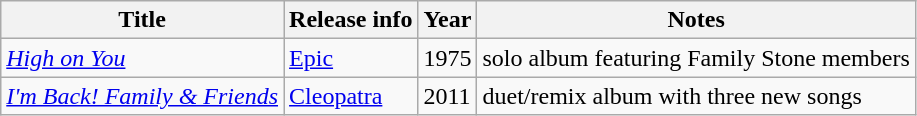<table class="wikitable">
<tr>
<th>Title</th>
<th>Release info</th>
<th>Year</th>
<th>Notes</th>
</tr>
<tr>
<td><em><a href='#'>High on You</a></em></td>
<td><a href='#'>Epic</a></td>
<td>1975</td>
<td>solo album featuring Family Stone members</td>
</tr>
<tr>
<td><em><a href='#'>I'm Back! Family & Friends</a></em></td>
<td><a href='#'>Cleopatra</a></td>
<td>2011</td>
<td>duet/remix album with three new songs</td>
</tr>
</table>
